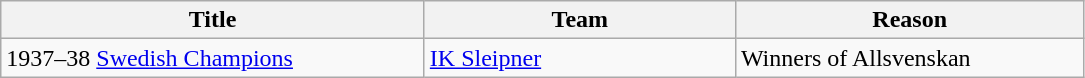<table class="wikitable" style="text-align: left;">
<tr>
<th style="width: 275px;">Title</th>
<th style="width: 200px;">Team</th>
<th style="width: 225px;">Reason</th>
</tr>
<tr>
<td>1937–38 <a href='#'>Swedish Champions</a></td>
<td><a href='#'>IK Sleipner</a></td>
<td>Winners of Allsvenskan</td>
</tr>
</table>
